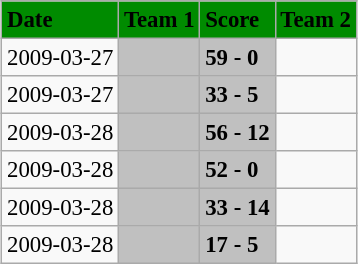<table class="wikitable" style="margin:0.5em auto; font-size:95%">
<tr bgcolor="#008B00">
<td><strong>Date</strong></td>
<td><strong>Team 1</strong></td>
<td><strong>Score</strong></td>
<td><strong>Team 2</strong></td>
</tr>
<tr>
<td>2009-03-27</td>
<td bgcolor="silver"><strong></strong></td>
<td bgcolor="silver"><strong>59 - 0</strong></td>
<td></td>
</tr>
<tr>
<td>2009-03-27</td>
<td bgcolor="silver"><strong></strong></td>
<td bgcolor="silver"><strong>33 - 5</strong></td>
<td></td>
</tr>
<tr>
<td>2009-03-28</td>
<td bgcolor="silver"><strong></strong></td>
<td bgcolor="silver"><strong>56 - 12</strong></td>
<td></td>
</tr>
<tr>
<td>2009-03-28</td>
<td bgcolor="silver"><strong></strong></td>
<td bgcolor="silver"><strong>52 - 0</strong></td>
<td></td>
</tr>
<tr>
<td>2009-03-28</td>
<td bgcolor="silver"><strong></strong></td>
<td bgcolor="silver"><strong>33 - 14</strong></td>
<td></td>
</tr>
<tr>
<td>2009-03-28</td>
<td bgcolor="silver"><strong></strong></td>
<td bgcolor="silver"><strong>17 - 5</strong></td>
<td></td>
</tr>
</table>
